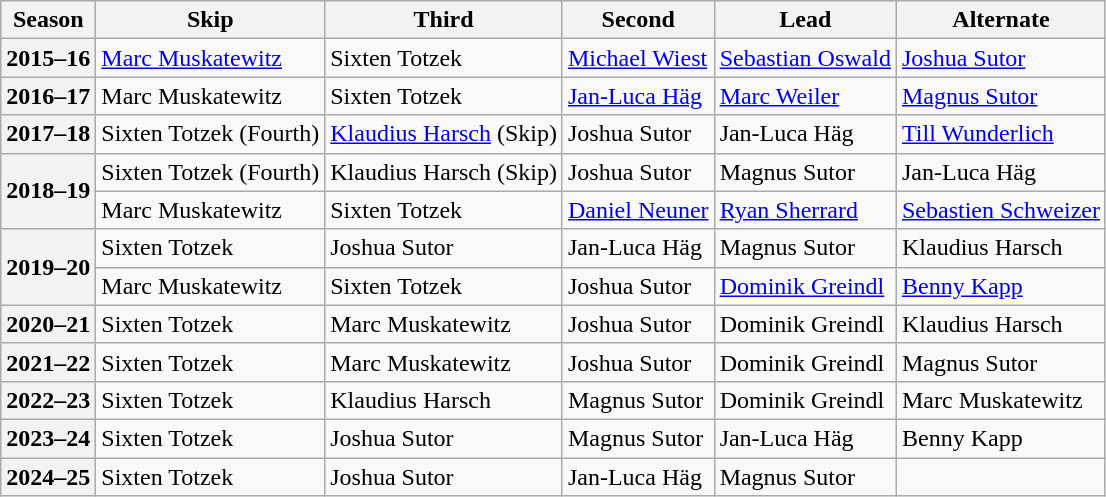<table class="wikitable">
<tr>
<th scope="col">Season</th>
<th scope="col">Skip</th>
<th scope="col">Third</th>
<th scope="col">Second</th>
<th scope="col">Lead</th>
<th scope="col">Alternate</th>
</tr>
<tr>
<th scope="row">2015–16</th>
<td><a href='#'>Marc Muskatewitz</a></td>
<td>Sixten Totzek</td>
<td><a href='#'>Michael Wiest</a></td>
<td><a href='#'>Sebastian Oswald</a></td>
<td><a href='#'>Joshua Sutor</a></td>
</tr>
<tr>
<th scope="row">2016–17</th>
<td>Marc Muskatewitz</td>
<td>Sixten Totzek</td>
<td><a href='#'>Jan-Luca Häg</a></td>
<td><a href='#'>Marc Weiler</a></td>
<td><a href='#'>Magnus Sutor</a></td>
</tr>
<tr>
<th scope="row">2017–18</th>
<td>Sixten Totzek (Fourth)</td>
<td><a href='#'>Klaudius Harsch</a> (Skip)</td>
<td>Joshua Sutor</td>
<td>Jan-Luca Häg</td>
<td><a href='#'>Till Wunderlich</a></td>
</tr>
<tr>
<th scope="row" rowspan=2>2018–19</th>
<td>Sixten Totzek (Fourth)</td>
<td>Klaudius Harsch (Skip)</td>
<td>Joshua Sutor</td>
<td>Magnus Sutor</td>
<td>Jan-Luca Häg</td>
</tr>
<tr>
<td>Marc Muskatewitz</td>
<td>Sixten Totzek</td>
<td><a href='#'>Daniel Neuner</a></td>
<td><a href='#'>Ryan Sherrard</a></td>
<td><a href='#'>Sebastien Schweizer</a></td>
</tr>
<tr>
<th scope="row" rowspan=2>2019–20</th>
<td>Sixten Totzek</td>
<td>Joshua Sutor</td>
<td>Jan-Luca Häg</td>
<td>Magnus Sutor</td>
<td>Klaudius Harsch</td>
</tr>
<tr>
<td>Marc Muskatewitz</td>
<td>Sixten Totzek</td>
<td>Joshua Sutor</td>
<td><a href='#'>Dominik Greindl</a></td>
<td><a href='#'>Benny Kapp</a></td>
</tr>
<tr>
<th scope="row">2020–21</th>
<td>Sixten Totzek</td>
<td>Marc Muskatewitz</td>
<td>Joshua Sutor</td>
<td>Dominik Greindl</td>
<td>Klaudius Harsch</td>
</tr>
<tr>
<th scope="row">2021–22</th>
<td>Sixten Totzek</td>
<td>Marc Muskatewitz</td>
<td>Joshua Sutor</td>
<td>Dominik Greindl</td>
<td>Magnus Sutor</td>
</tr>
<tr>
<th scope="row">2022–23</th>
<td>Sixten Totzek</td>
<td>Klaudius Harsch</td>
<td>Magnus Sutor</td>
<td>Dominik Greindl</td>
<td>Marc Muskatewitz</td>
</tr>
<tr>
<th scope="row">2023–24</th>
<td>Sixten Totzek</td>
<td>Joshua Sutor</td>
<td>Magnus Sutor</td>
<td>Jan-Luca Häg</td>
<td>Benny Kapp</td>
</tr>
<tr>
<th scope="row">2024–25</th>
<td>Sixten Totzek</td>
<td>Joshua Sutor</td>
<td>Jan-Luca Häg</td>
<td>Magnus Sutor</td>
<td></td>
</tr>
</table>
